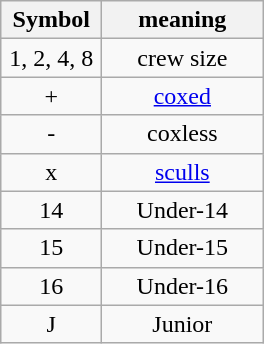<table class="wikitable" style="text-align:center">
<tr>
<th width=60>Symbol</th>
<th width=100>meaning</th>
</tr>
<tr>
<td>1, 2, 4, 8</td>
<td>crew size</td>
</tr>
<tr>
<td>+</td>
<td><a href='#'>coxed</a></td>
</tr>
<tr>
<td>-</td>
<td>coxless</td>
</tr>
<tr>
<td>x</td>
<td><a href='#'>sculls</a></td>
</tr>
<tr>
<td>14</td>
<td>Under-14</td>
</tr>
<tr>
<td>15</td>
<td>Under-15</td>
</tr>
<tr>
<td>16</td>
<td>Under-16</td>
</tr>
<tr>
<td>J</td>
<td>Junior</td>
</tr>
</table>
